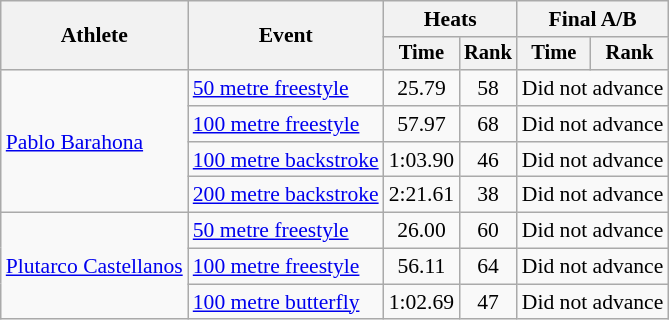<table class="wikitable" style="font-size:90%">
<tr>
<th rowspan="2">Athlete</th>
<th rowspan="2">Event</th>
<th colspan=2>Heats</th>
<th colspan=2>Final A/B</th>
</tr>
<tr style="font-size:95%">
<th>Time</th>
<th>Rank</th>
<th>Time</th>
<th>Rank</th>
</tr>
<tr align=center>
<td align=left rowspan=4><a href='#'>Pablo Barahona</a></td>
<td align=left><a href='#'>50 metre freestyle</a></td>
<td>25.79</td>
<td>58</td>
<td colspan=2>Did not advance</td>
</tr>
<tr align=center>
<td align=left><a href='#'>100 metre freestyle</a></td>
<td>57.97</td>
<td>68</td>
<td colspan=2>Did not advance</td>
</tr>
<tr align=center>
<td align=left><a href='#'>100 metre backstroke</a></td>
<td>1:03.90</td>
<td>46</td>
<td colspan=2>Did not advance</td>
</tr>
<tr align=center>
<td align=left><a href='#'>200 metre backstroke</a></td>
<td>2:21.61</td>
<td>38</td>
<td colspan=2>Did not advance</td>
</tr>
<tr align=center>
<td align=left rowspan=3><a href='#'>Plutarco Castellanos</a></td>
<td align=left><a href='#'>50 metre freestyle</a></td>
<td>26.00</td>
<td>60</td>
<td colspan=2>Did not advance</td>
</tr>
<tr align=center>
<td align=left><a href='#'>100 metre freestyle</a></td>
<td>56.11</td>
<td>64</td>
<td colspan=2>Did not advance</td>
</tr>
<tr align=center>
<td align=left><a href='#'>100 metre butterfly</a></td>
<td>1:02.69</td>
<td>47</td>
<td colspan=2>Did not advance</td>
</tr>
</table>
